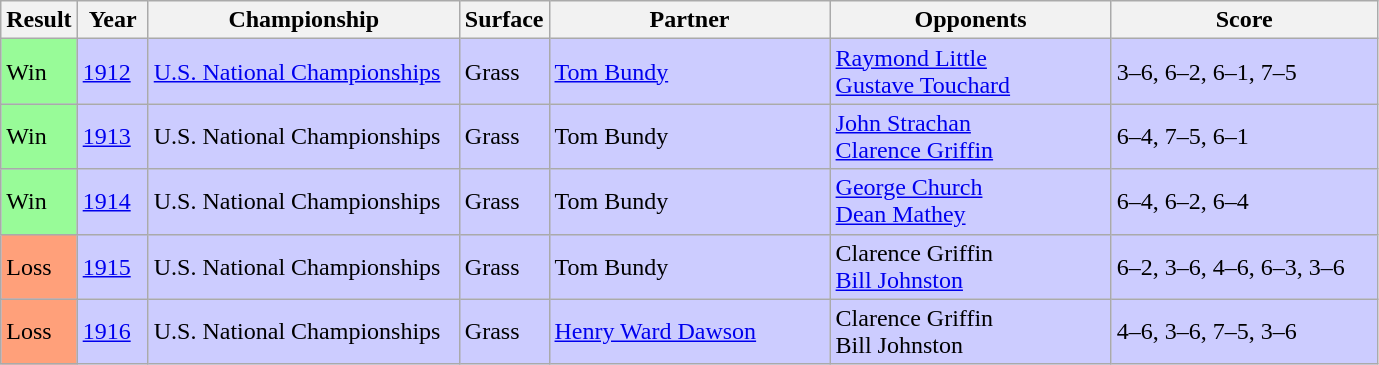<table class="sortable wikitable">
<tr>
<th style="width:40px">Result</th>
<th style="width:40px">Year</th>
<th style="width:200px">Championship</th>
<th style="width:50px">Surface</th>
<th style="width:180px">Partner</th>
<th style="width:180px">Opponents</th>
<th style="width:170px" class="unsortable">Score</th>
</tr>
<tr style="background:#ccf;">
<td style="background:#98fb98;">Win</td>
<td><a href='#'>1912</a></td>
<td><a href='#'>U.S. National Championships</a></td>
<td>Grass</td>
<td> <a href='#'>Tom Bundy</a></td>
<td> <a href='#'>Raymond Little</a> <br>  <a href='#'>Gustave Touchard</a></td>
<td>3–6, 6–2, 6–1, 7–5</td>
</tr>
<tr style="background:#ccf;">
<td style="background:#98fb98;">Win</td>
<td><a href='#'>1913</a></td>
<td>U.S. National Championships</td>
<td>Grass</td>
<td> Tom Bundy</td>
<td> <a href='#'>John Strachan</a> <br>  <a href='#'>Clarence Griffin</a></td>
<td>6–4, 7–5, 6–1</td>
</tr>
<tr style="background:#ccf;">
<td style="background:#98fb98;">Win</td>
<td><a href='#'>1914</a></td>
<td>U.S. National Championships</td>
<td>Grass</td>
<td> Tom Bundy</td>
<td> <a href='#'>George Church</a><br>  <a href='#'>Dean Mathey</a></td>
<td>6–4, 6–2, 6–4</td>
</tr>
<tr style="background:#ccf;">
<td style="background:#ffa07a;">Loss</td>
<td><a href='#'>1915</a></td>
<td>U.S. National Championships</td>
<td>Grass</td>
<td> Tom Bundy</td>
<td> Clarence Griffin<br>  <a href='#'>Bill Johnston</a></td>
<td>6–2, 3–6, 4–6, 6–3, 3–6</td>
</tr>
<tr style="background:#ccf;">
<td style="background:#ffa07a;">Loss</td>
<td><a href='#'>1916</a></td>
<td>U.S. National Championships</td>
<td>Grass</td>
<td> <a href='#'>Henry Ward Dawson</a></td>
<td> Clarence Griffin<br>  Bill Johnston</td>
<td>4–6, 3–6, 7–5, 3–6</td>
</tr>
</table>
